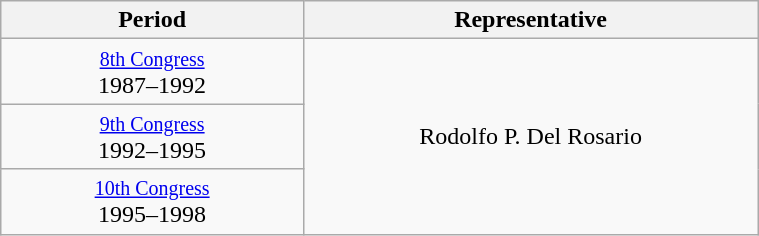<table class="wikitable" style="text-align:center; width:40%;">
<tr>
<th width="40%">Period</th>
<th>Representative</th>
</tr>
<tr>
<td><small><a href='#'>8th Congress</a></small><br>1987–1992</td>
<td rowspan="3">Rodolfo P. Del Rosario</td>
</tr>
<tr>
<td><small><a href='#'>9th Congress</a></small><br>1992–1995</td>
</tr>
<tr>
<td><small><a href='#'>10th Congress</a></small><br>1995–1998</td>
</tr>
</table>
